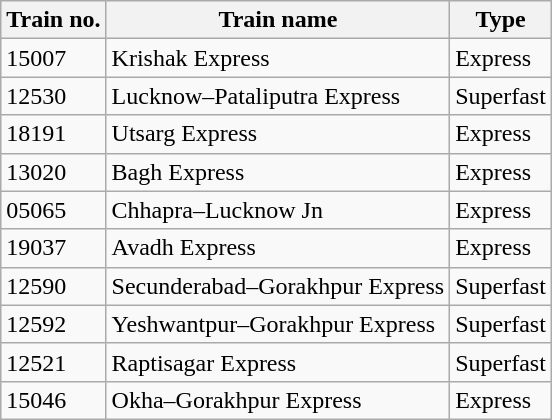<table class="wikitable sortable">
<tr>
<th>Train no.</th>
<th>Train name</th>
<th>Type</th>
</tr>
<tr>
<td>15007</td>
<td>Krishak Express</td>
<td>Express</td>
</tr>
<tr>
<td>12530</td>
<td>Lucknow–Pataliputra Express</td>
<td>Superfast</td>
</tr>
<tr>
<td>18191</td>
<td>Utsarg Express</td>
<td>Express</td>
</tr>
<tr>
<td>13020</td>
<td>Bagh Express</td>
<td>Express</td>
</tr>
<tr>
<td>05065</td>
<td>Chhapra–Lucknow Jn</td>
<td>Express</td>
</tr>
<tr>
<td>19037</td>
<td>Avadh Express</td>
<td>Express</td>
</tr>
<tr>
<td>12590</td>
<td>Secunderabad–Gorakhpur Express</td>
<td>Superfast</td>
</tr>
<tr>
<td>12592</td>
<td>Yeshwantpur–Gorakhpur Express</td>
<td>Superfast</td>
</tr>
<tr>
<td>12521</td>
<td>Raptisagar Express</td>
<td>Superfast</td>
</tr>
<tr>
<td>15046</td>
<td>Okha–Gorakhpur Express</td>
<td>Express</td>
</tr>
</table>
